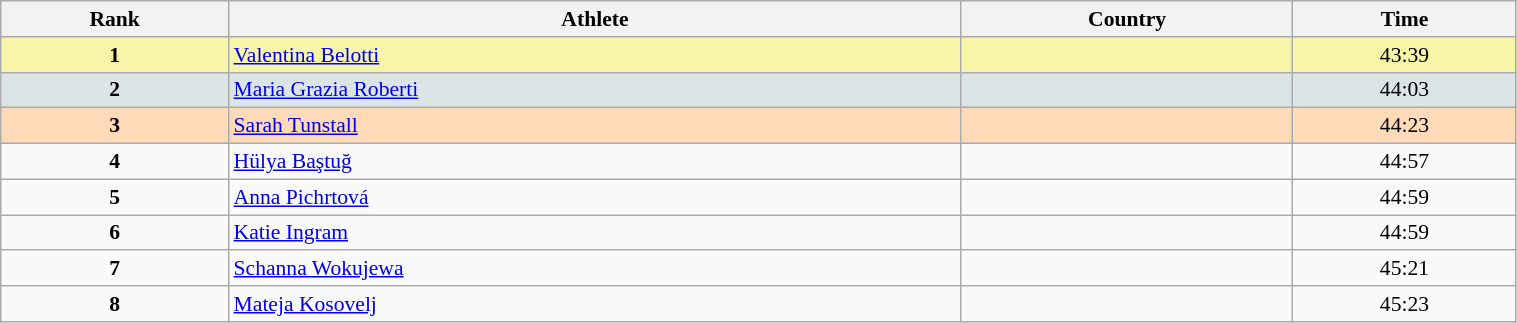<table class="wikitable" width=80% style="font-size:90%; text-align:center;">
<tr>
<th>Rank</th>
<th>Athlete</th>
<th>Country</th>
<th>Time</th>
</tr>
<tr style="background:#F7F6A8;">
<td style="text-align:center"><strong>1</strong></td>
<td align=left><a href='#'>Valentina Belotti</a></td>
<td align=left></td>
<td>43:39</td>
</tr>
<tr style="background:#DCE5E5;">
<td style="text-align:center"><strong>2</strong></td>
<td align=left><a href='#'>Maria Grazia Roberti</a></td>
<td align=left></td>
<td>44:03</td>
</tr>
<tr style="background:#FFDAB9;">
<td style="text-align:center"><strong>3</strong></td>
<td align=left><a href='#'>Sarah Tunstall</a></td>
<td align=left></td>
<td>44:23</td>
</tr>
<tr>
<td style="text-align:center"><strong>4</strong></td>
<td align=left><a href='#'>Hülya Baştuğ</a></td>
<td align=left></td>
<td>44:57</td>
</tr>
<tr>
<td style="text-align:center"><strong>5</strong></td>
<td align=left><a href='#'>Anna Pichrtová</a></td>
<td align=left></td>
<td>44:59</td>
</tr>
<tr>
<td style="text-align:center"><strong>6</strong></td>
<td align=left><a href='#'>Katie Ingram</a></td>
<td align=left></td>
<td>44:59</td>
</tr>
<tr>
<td style="text-align:center"><strong>7</strong></td>
<td align=left><a href='#'>Schanna Wokujewa</a></td>
<td align=left></td>
<td>45:21</td>
</tr>
<tr>
<td style="text-align:center"><strong>8</strong></td>
<td align=left><a href='#'>Mateja Kosovelj</a></td>
<td align=left></td>
<td>45:23</td>
</tr>
</table>
